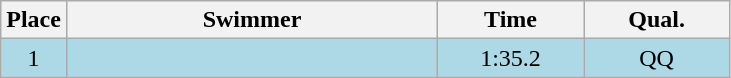<table class=wikitable style="text-align:center">
<tr>
<th>Place</th>
<th width=240>Swimmer</th>
<th width=90>Time</th>
<th width=90>Qual.</th>
</tr>
<tr bgcolor=lightblue>
<td>1</td>
<td align=left></td>
<td>1:35.2</td>
<td>QQ</td>
</tr>
</table>
